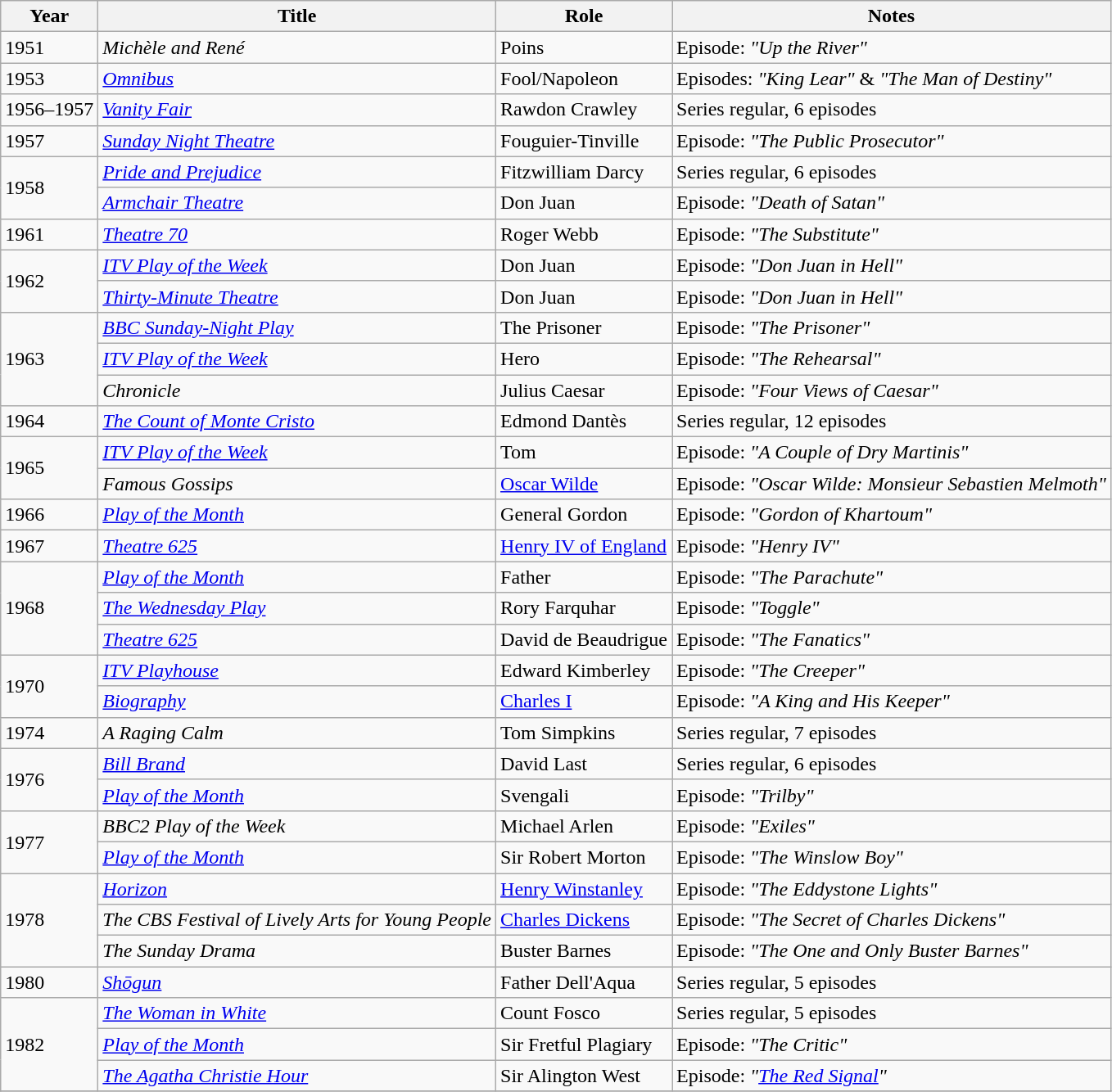<table class="wikitable sortable">
<tr>
<th>Year</th>
<th>Title</th>
<th>Role</th>
<th>Notes</th>
</tr>
<tr>
<td>1951</td>
<td><em>Michèle and René</em></td>
<td>Poins</td>
<td>Episode: <em>"Up the River"</em></td>
</tr>
<tr>
<td>1953</td>
<td><em><a href='#'>Omnibus</a></em></td>
<td>Fool/Napoleon</td>
<td>Episodes: <em>"King Lear"</em> & <em>"The Man of Destiny"</em></td>
</tr>
<tr>
<td>1956–1957</td>
<td><em><a href='#'>Vanity Fair</a></em></td>
<td>Rawdon Crawley</td>
<td>Series regular, 6 episodes</td>
</tr>
<tr>
<td>1957</td>
<td><em><a href='#'>Sunday Night Theatre</a></em></td>
<td>Fouguier-Tinville</td>
<td>Episode: <em>"The Public Prosecutor"</em></td>
</tr>
<tr>
<td rowspan="2">1958</td>
<td><em><a href='#'>Pride and Prejudice</a></em></td>
<td>Fitzwilliam Darcy</td>
<td>Series regular, 6 episodes</td>
</tr>
<tr>
<td><em><a href='#'>Armchair Theatre</a></em></td>
<td>Don Juan</td>
<td>Episode: <em>"Death of Satan"</em></td>
</tr>
<tr>
<td>1961</td>
<td><em><a href='#'>Theatre 70</a></em></td>
<td>Roger Webb</td>
<td>Episode: <em>"The Substitute"</em></td>
</tr>
<tr>
<td rowspan="2">1962</td>
<td><em><a href='#'>ITV Play of the Week</a></em></td>
<td>Don Juan</td>
<td>Episode: <em>"Don Juan in Hell"</em></td>
</tr>
<tr>
<td><em><a href='#'>Thirty-Minute Theatre</a></em></td>
<td>Don Juan</td>
<td>Episode: <em>"Don Juan in Hell"</em></td>
</tr>
<tr>
<td rowspan="3">1963</td>
<td><em><a href='#'>BBC Sunday-Night Play</a></em></td>
<td>The Prisoner</td>
<td>Episode: <em>"The Prisoner"</em></td>
</tr>
<tr>
<td><em><a href='#'>ITV Play of the Week</a></em></td>
<td>Hero</td>
<td>Episode: <em>"The Rehearsal"</em></td>
</tr>
<tr>
<td><em>Chronicle</em></td>
<td>Julius Caesar</td>
<td>Episode: <em>"Four Views of Caesar"</em></td>
</tr>
<tr>
<td>1964</td>
<td><em><a href='#'>The Count of Monte Cristo</a></em></td>
<td>Edmond Dantès</td>
<td>Series regular, 12 episodes</td>
</tr>
<tr>
<td rowspan="2">1965</td>
<td><em><a href='#'>ITV Play of the Week</a></em></td>
<td>Tom</td>
<td>Episode: <em>"A Couple of Dry Martinis"</em></td>
</tr>
<tr>
<td><em>Famous Gossips</em></td>
<td><a href='#'>Oscar Wilde</a></td>
<td>Episode: <em>"Oscar Wilde: Monsieur Sebastien Melmoth"</em></td>
</tr>
<tr>
<td>1966</td>
<td><em><a href='#'>Play of the Month</a></em></td>
<td>General Gordon</td>
<td>Episode: <em>"Gordon of Khartoum"</em></td>
</tr>
<tr>
<td>1967</td>
<td><em><a href='#'>Theatre 625</a></em></td>
<td><a href='#'>Henry IV of England</a></td>
<td>Episode: <em>"Henry IV"</em></td>
</tr>
<tr>
<td rowspan="3">1968</td>
<td><em><a href='#'>Play of the Month</a></em></td>
<td>Father</td>
<td>Episode: <em>"The Parachute"</em></td>
</tr>
<tr>
<td><em><a href='#'>The Wednesday Play</a></em></td>
<td>Rory Farquhar</td>
<td>Episode: <em>"Toggle"</em></td>
</tr>
<tr>
<td><em><a href='#'>Theatre 625</a></em></td>
<td>David de Beaudrigue</td>
<td>Episode: <em>"The Fanatics"</em></td>
</tr>
<tr>
<td rowspan="2">1970</td>
<td><em><a href='#'>ITV Playhouse</a></em></td>
<td>Edward Kimberley</td>
<td>Episode: <em>"The Creeper"</em></td>
</tr>
<tr>
<td><em><a href='#'>Biography</a></em></td>
<td><a href='#'>Charles I</a></td>
<td>Episode: <em>"A King and His Keeper"</em></td>
</tr>
<tr>
<td>1974</td>
<td><em>A Raging Calm</em></td>
<td>Tom Simpkins</td>
<td>Series regular, 7 episodes</td>
</tr>
<tr>
<td rowspan="2">1976</td>
<td><em><a href='#'>Bill Brand</a></em></td>
<td>David Last</td>
<td>Series regular, 6 episodes</td>
</tr>
<tr>
<td><em><a href='#'>Play of the Month</a></em></td>
<td>Svengali</td>
<td>Episode: <em>"Trilby"</em></td>
</tr>
<tr>
<td rowspan="2">1977</td>
<td><em>BBC2 Play of the Week</em></td>
<td>Michael Arlen</td>
<td>Episode: <em>"Exiles"</em></td>
</tr>
<tr>
<td><em><a href='#'>Play of the Month</a></em></td>
<td>Sir Robert Morton</td>
<td>Episode: <em>"The Winslow Boy"</em></td>
</tr>
<tr>
<td rowspan="3">1978</td>
<td><em><a href='#'>Horizon</a></em></td>
<td><a href='#'>Henry Winstanley</a></td>
<td>Episode: <em>"The Eddystone Lights"</em></td>
</tr>
<tr>
<td><em>The CBS Festival of Lively Arts for Young People</em></td>
<td><a href='#'>Charles Dickens</a></td>
<td>Episode: <em>"The Secret of Charles Dickens"</em></td>
</tr>
<tr>
<td><em>The Sunday Drama</em></td>
<td>Buster Barnes</td>
<td>Episode: <em>"The One and Only Buster Barnes"</em></td>
</tr>
<tr>
<td>1980</td>
<td><em><a href='#'>Shōgun</a></em></td>
<td>Father Dell'Aqua</td>
<td>Series regular, 5 episodes</td>
</tr>
<tr>
<td rowspan="3">1982</td>
<td><em><a href='#'>The Woman in White</a></em></td>
<td>Count Fosco</td>
<td>Series regular, 5 episodes</td>
</tr>
<tr>
<td><em><a href='#'>Play of the Month</a></em></td>
<td>Sir Fretful Plagiary</td>
<td>Episode: <em>"The Critic"</em></td>
</tr>
<tr>
<td><em><a href='#'>The Agatha Christie Hour</a></em></td>
<td>Sir Alington West</td>
<td>Episode: <em>"<a href='#'>The Red Signal</a>"</em></td>
</tr>
<tr>
</tr>
</table>
